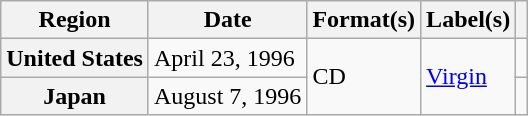<table class="wikitable plainrowheaders">
<tr>
<th scope="col">Region</th>
<th scope="col">Date</th>
<th scope="col">Format(s)</th>
<th scope="col">Label(s)</th>
<th scope="col"></th>
</tr>
<tr>
<th scope="row">United States</th>
<td>April 23, 1996</td>
<td rowspan="2">CD</td>
<td rowspan="2"><a href='#'>Virgin</a></td>
<td></td>
</tr>
<tr>
<th scope="row">Japan</th>
<td>August 7, 1996</td>
<td></td>
</tr>
</table>
